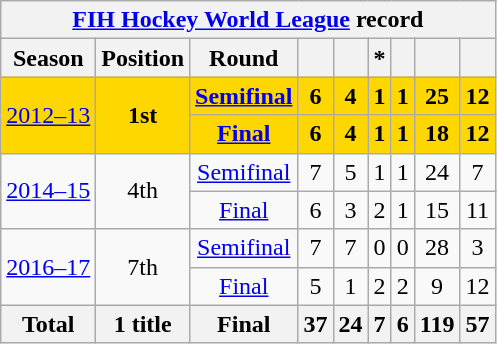<table class="wikitable" style="text-align: center;">
<tr>
<th colspan=9><a href='#'>FIH Hockey World League</a> record</th>
</tr>
<tr>
<th>Season</th>
<th>Position</th>
<th>Round</th>
<th></th>
<th></th>
<th>*</th>
<th></th>
<th></th>
<th></th>
</tr>
<tr bgcolor=gold>
<td rowspan=2><a href='#'>2012–13</a></td>
<td rowspan=2><strong>1st</strong></td>
<td><strong><a href='#'>Semifinal</a></strong></td>
<td><strong>6</strong></td>
<td><strong>4</strong></td>
<td><strong>1</strong></td>
<td><strong>1</strong></td>
<td><strong>25</strong></td>
<td><strong>12</strong></td>
</tr>
<tr bgcolor=gold>
<td><strong><a href='#'>Final</a></strong></td>
<td><strong>6</strong></td>
<td><strong>4</strong></td>
<td><strong>1</strong></td>
<td><strong>1</strong></td>
<td><strong>18</strong></td>
<td><strong>12</strong></td>
</tr>
<tr>
<td rowspan=2><a href='#'>2014–15</a></td>
<td rowspan=2>4th</td>
<td><a href='#'>Semifinal</a></td>
<td>7</td>
<td>5</td>
<td>1</td>
<td>1</td>
<td>24</td>
<td>7</td>
</tr>
<tr>
<td><a href='#'>Final</a></td>
<td>6</td>
<td>3</td>
<td>2</td>
<td>1</td>
<td>15</td>
<td>11</td>
</tr>
<tr>
<td rowspan=2><a href='#'>2016–17</a></td>
<td rowspan=2>7th</td>
<td><a href='#'>Semifinal</a></td>
<td>7</td>
<td>7</td>
<td>0</td>
<td>0</td>
<td>28</td>
<td>3</td>
</tr>
<tr>
<td><a href='#'>Final</a></td>
<td>5</td>
<td>1</td>
<td>2</td>
<td>2</td>
<td>9</td>
<td>12</td>
</tr>
<tr>
<th>Total</th>
<th>1 title</th>
<th>Final</th>
<th>37</th>
<th>24</th>
<th>7</th>
<th>6</th>
<th>119</th>
<th>57</th>
</tr>
</table>
